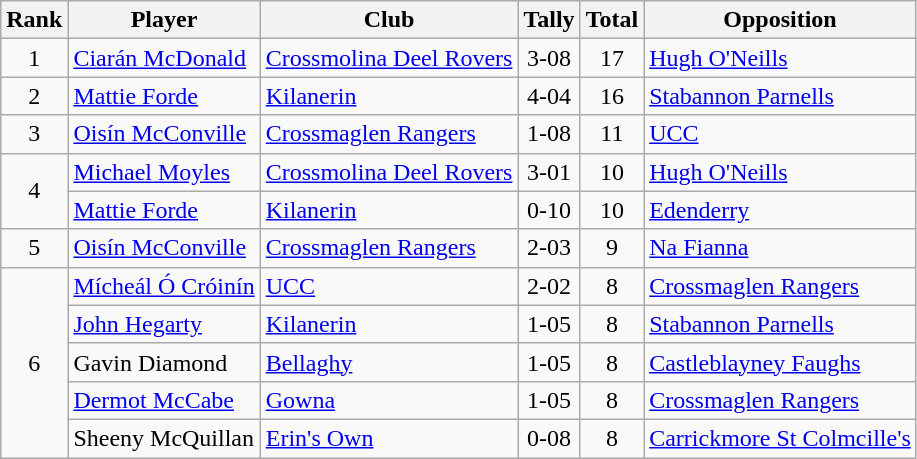<table class="wikitable">
<tr>
<th>Rank</th>
<th>Player</th>
<th>Club</th>
<th>Tally</th>
<th>Total</th>
<th>Opposition</th>
</tr>
<tr>
<td rowspan="1" style="text-align:center;">1</td>
<td><a href='#'>Ciarán McDonald</a></td>
<td><a href='#'>Crossmolina Deel Rovers</a></td>
<td align=center>3-08</td>
<td align=center>17</td>
<td><a href='#'>Hugh O'Neills</a></td>
</tr>
<tr>
<td rowspan="1" style="text-align:center;">2</td>
<td><a href='#'>Mattie Forde</a></td>
<td><a href='#'>Kilanerin</a></td>
<td align=center>4-04</td>
<td align=center>16</td>
<td><a href='#'>Stabannon Parnells</a></td>
</tr>
<tr>
<td rowspan="1" style="text-align:center;">3</td>
<td><a href='#'>Oisín McConville</a></td>
<td><a href='#'>Crossmaglen Rangers</a></td>
<td align=center>1-08</td>
<td align=center>11</td>
<td><a href='#'>UCC</a></td>
</tr>
<tr>
<td rowspan="2" style="text-align:center;">4</td>
<td><a href='#'>Michael Moyles</a></td>
<td><a href='#'>Crossmolina Deel Rovers</a></td>
<td align=center>3-01</td>
<td align=center>10</td>
<td><a href='#'>Hugh O'Neills</a></td>
</tr>
<tr>
<td><a href='#'>Mattie Forde</a></td>
<td><a href='#'>Kilanerin</a></td>
<td align=center>0-10</td>
<td align=center>10</td>
<td><a href='#'>Edenderry</a></td>
</tr>
<tr>
<td rowspan="1" style="text-align:center;">5</td>
<td><a href='#'>Oisín McConville</a></td>
<td><a href='#'>Crossmaglen Rangers</a></td>
<td align=center>2-03</td>
<td align=center>9</td>
<td><a href='#'>Na Fianna</a></td>
</tr>
<tr>
<td rowspan="5" style="text-align:center;">6</td>
<td><a href='#'>Mícheál Ó Cróinín</a></td>
<td><a href='#'>UCC</a></td>
<td align=center>2-02</td>
<td align=center>8</td>
<td><a href='#'>Crossmaglen Rangers</a></td>
</tr>
<tr>
<td><a href='#'>John Hegarty</a></td>
<td><a href='#'>Kilanerin</a></td>
<td align=center>1-05</td>
<td align=center>8</td>
<td><a href='#'>Stabannon Parnells</a></td>
</tr>
<tr>
<td>Gavin Diamond</td>
<td><a href='#'>Bellaghy</a></td>
<td align=center>1-05</td>
<td align=center>8</td>
<td><a href='#'>Castleblayney Faughs</a></td>
</tr>
<tr>
<td><a href='#'>Dermot McCabe</a></td>
<td><a href='#'>Gowna</a></td>
<td align=center>1-05</td>
<td align=center>8</td>
<td><a href='#'>Crossmaglen Rangers</a></td>
</tr>
<tr>
<td>Sheeny McQuillan</td>
<td><a href='#'>Erin's Own</a></td>
<td align=center>0-08</td>
<td align=center>8</td>
<td><a href='#'>Carrickmore St Colmcille's</a></td>
</tr>
</table>
